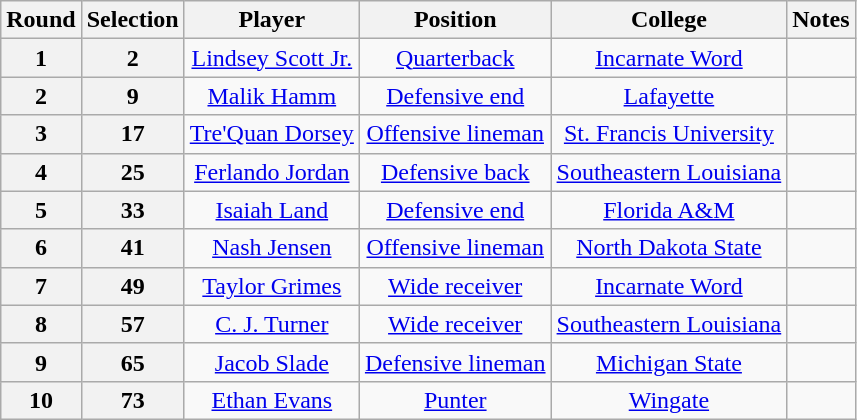<table class="wikitable" style="text-align:center">
<tr>
<th>Round</th>
<th>Selection</th>
<th>Player</th>
<th>Position</th>
<th>College</th>
<th>Notes</th>
</tr>
<tr>
<th>1</th>
<th>2</th>
<td><a href='#'>Lindsey Scott Jr.</a></td>
<td><a href='#'>Quarterback</a></td>
<td><a href='#'>Incarnate Word</a></td>
<td></td>
</tr>
<tr>
<th>2</th>
<th>9</th>
<td><a href='#'>Malik Hamm</a></td>
<td><a href='#'>Defensive end</a></td>
<td><a href='#'>Lafayette</a></td>
<td></td>
</tr>
<tr>
<th>3</th>
<th>17</th>
<td><a href='#'>Tre'Quan Dorsey</a></td>
<td><a href='#'>Offensive lineman</a></td>
<td><a href='#'>St. Francis University</a></td>
<td></td>
</tr>
<tr>
<th>4</th>
<th>25</th>
<td><a href='#'>Ferlando Jordan</a></td>
<td><a href='#'>Defensive back</a></td>
<td><a href='#'>Southeastern Louisiana</a></td>
<td></td>
</tr>
<tr>
<th>5</th>
<th>33</th>
<td><a href='#'>Isaiah Land</a></td>
<td><a href='#'>Defensive end</a></td>
<td><a href='#'>Florida A&M</a></td>
<td></td>
</tr>
<tr>
<th>6</th>
<th>41</th>
<td><a href='#'>Nash Jensen</a></td>
<td><a href='#'>Offensive lineman</a></td>
<td><a href='#'>North Dakota State</a></td>
<td></td>
</tr>
<tr>
<th>7</th>
<th>49</th>
<td><a href='#'>Taylor Grimes</a></td>
<td><a href='#'>Wide receiver</a></td>
<td><a href='#'>Incarnate Word</a></td>
<td></td>
</tr>
<tr>
<th>8</th>
<th>57</th>
<td><a href='#'>C. J. Turner</a></td>
<td><a href='#'>Wide receiver</a></td>
<td><a href='#'>Southeastern Louisiana</a></td>
<td></td>
</tr>
<tr>
<th>9</th>
<th>65</th>
<td><a href='#'>Jacob Slade</a></td>
<td><a href='#'>Defensive lineman</a></td>
<td><a href='#'>Michigan State</a></td>
<td></td>
</tr>
<tr>
<th>10</th>
<th>73</th>
<td><a href='#'>Ethan Evans</a></td>
<td><a href='#'>Punter</a></td>
<td><a href='#'>Wingate</a></td>
<td></td>
</tr>
</table>
